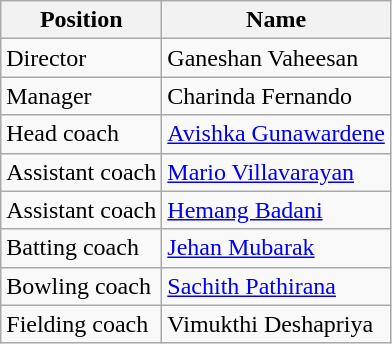<table class="wikitable">
<tr>
<th>Position</th>
<th>Name</th>
</tr>
<tr>
<td>Director</td>
<td>Ganeshan Vaheesan</td>
</tr>
<tr>
<td>Manager</td>
<td>Charinda Fernando</td>
</tr>
<tr>
<td>Head coach</td>
<td><a href='#'>Avishka Gunawardene</a></td>
</tr>
<tr>
<td>Assistant coach</td>
<td><a href='#'>Mario Villavarayan</a></td>
</tr>
<tr>
<td>Assistant coach</td>
<td><a href='#'>Hemang Badani</a></td>
</tr>
<tr>
<td>Batting coach</td>
<td><a href='#'>Jehan Mubarak</a></td>
</tr>
<tr>
<td>Bowling coach</td>
<td><a href='#'>Sachith Pathirana</a></td>
</tr>
<tr>
<td>Fielding coach</td>
<td>Vimukthi Deshapriya</td>
</tr>
</table>
